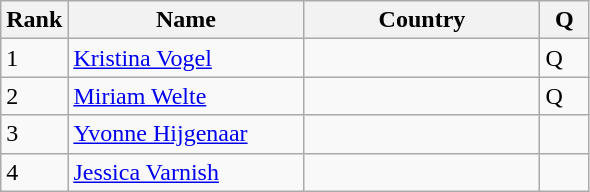<table class="wikitable">
<tr>
<th width=20>Rank</th>
<th width=150>Name</th>
<th width=150>Country</th>
<th width=25>Q</th>
</tr>
<tr>
<td>1</td>
<td><a href='#'>Kristina Vogel</a></td>
<td></td>
<td>Q</td>
</tr>
<tr>
<td>2</td>
<td><a href='#'>Miriam Welte</a></td>
<td></td>
<td>Q</td>
</tr>
<tr>
<td>3</td>
<td><a href='#'>Yvonne Hijgenaar</a></td>
<td></td>
<td></td>
</tr>
<tr>
<td>4</td>
<td><a href='#'>Jessica Varnish</a></td>
<td></td>
<td></td>
</tr>
</table>
